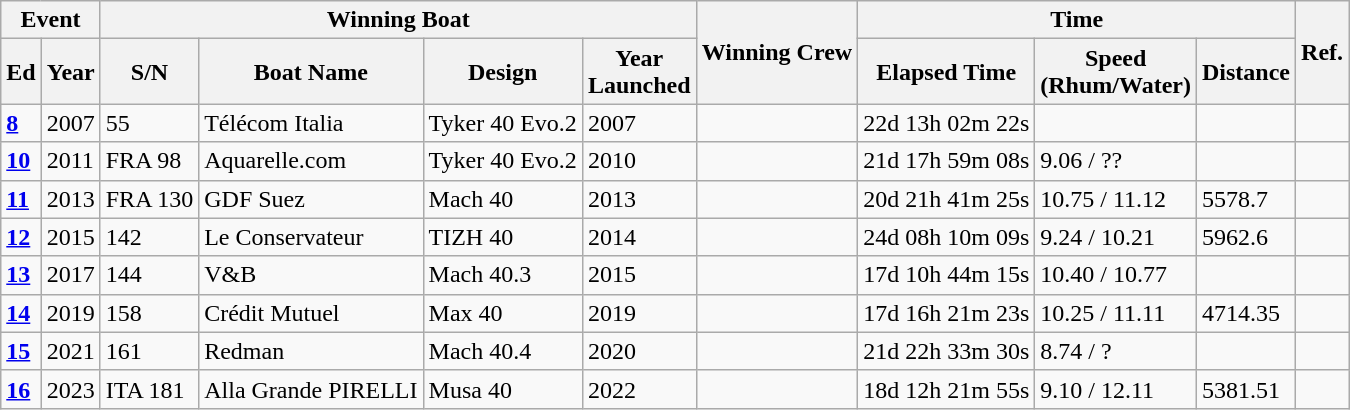<table class="wikitable sortable">
<tr>
<th colspan="2">Event</th>
<th colspan=4>Winning Boat</th>
<th rowspan=2>Winning Crew</th>
<th colspan=3>Time</th>
<th rowspan=2>Ref.</th>
</tr>
<tr>
<th>Ed</th>
<th>Year</th>
<th>S/N</th>
<th>Boat Name</th>
<th>Design</th>
<th>Year<br>Launched</th>
<th>Elapsed Time</th>
<th>Speed<br>(Rhum/Water)</th>
<th>Distance</th>
</tr>
<tr>
<td><a href='#'><strong>8</strong></a></td>
<td>2007</td>
<td>55</td>
<td>Télécom Italia</td>
<td>Tyker 40 Evo.2</td>
<td>2007</td>
<td><br></td>
<td>22d 13h 02m 22s</td>
<td></td>
<td></td>
<td></td>
</tr>
<tr>
<td><a href='#'><strong>10</strong></a></td>
<td>2011</td>
<td>FRA 98</td>
<td>Aquarelle.com</td>
<td>Tyker 40 Evo.2</td>
<td>2010</td>
<td><br></td>
<td>21d 17h 59m 08s</td>
<td>9.06 / ??</td>
<td></td>
<td></td>
</tr>
<tr>
<td><a href='#'><strong>11</strong></a></td>
<td>2013</td>
<td>FRA 130</td>
<td>GDF Suez</td>
<td>Mach 40</td>
<td>2013</td>
<td><br></td>
<td>20d 21h 41m 25s</td>
<td>10.75 / 11.12</td>
<td>5578.7</td>
<td></td>
</tr>
<tr>
<td><a href='#'><strong>12</strong></a></td>
<td>2015</td>
<td>142</td>
<td>Le Conservateur</td>
<td>TIZH 40</td>
<td>2014</td>
<td><br></td>
<td>24d 08h 10m 09s</td>
<td>9.24 / 10.21</td>
<td>5962.6</td>
<td></td>
</tr>
<tr>
<td><a href='#'><strong>13</strong></a></td>
<td>2017</td>
<td>144</td>
<td>V&B</td>
<td>Mach 40.3</td>
<td>2015</td>
<td><br></td>
<td>17d 10h 44m 15s</td>
<td>10.40 / 10.77</td>
<td></td>
<td></td>
</tr>
<tr>
<td><a href='#'><strong>14</strong></a></td>
<td>2019</td>
<td>158</td>
<td>Crédit Mutuel</td>
<td>Max 40</td>
<td>2019</td>
<td><br></td>
<td>17d 16h 21m 23s</td>
<td>10.25 / 11.11</td>
<td>4714.35</td>
<td></td>
</tr>
<tr>
<td><a href='#'><strong>15</strong></a></td>
<td>2021</td>
<td>161</td>
<td>Redman</td>
<td>Mach 40.4</td>
<td>2020</td>
<td><br></td>
<td>21d 22h 33m 30s</td>
<td>8.74 / ?</td>
<td></td>
<td></td>
</tr>
<tr>
<td><a href='#'><strong>16</strong></a></td>
<td>2023</td>
<td>ITA 181</td>
<td>Alla Grande PIRELLI</td>
<td>Musa 40</td>
<td>2022</td>
<td><br></td>
<td>18d 12h 21m 55s</td>
<td>9.10 /	12.11</td>
<td>5381.51</td>
<td></td>
</tr>
</table>
